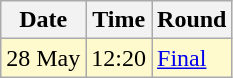<table class="wikitable">
<tr>
<th>Date</th>
<th>Time</th>
<th>Round</th>
</tr>
<tr style=background:lemonchiffon>
<td>28 May</td>
<td>12:20</td>
<td><a href='#'>Final</a></td>
</tr>
</table>
